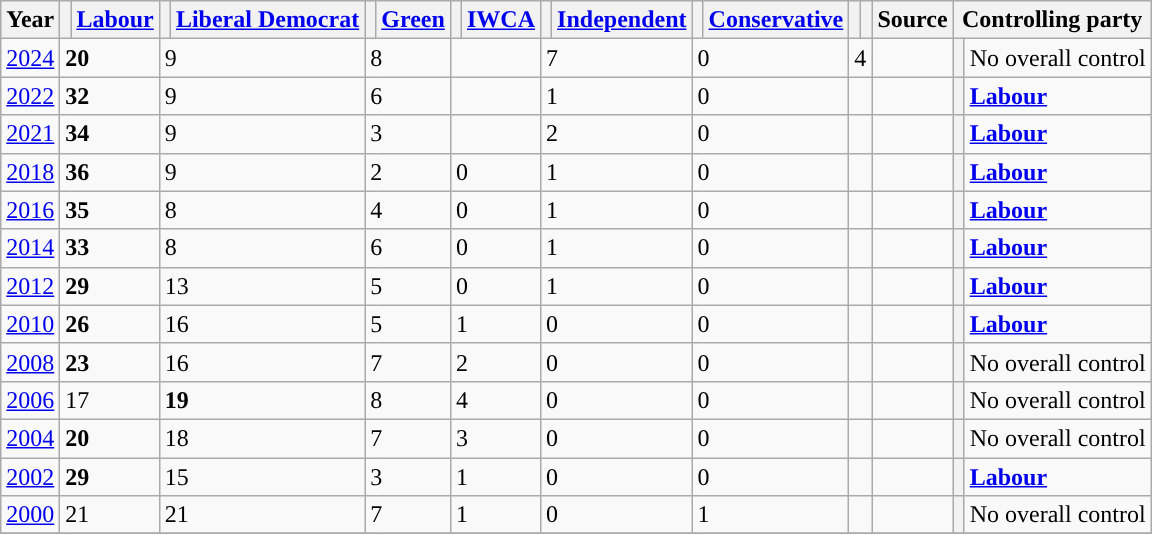<table class="wikitable">
<tr>
<th>Year</th>
<th style="background-color: "></th>
<th><a href='#'>Labour</a></th>
<th style="background-color: "></th>
<th><a href='#'>Liberal Democrat</a></th>
<th style="background-color: "></th>
<th><a href='#'>Green</a></th>
<th style="background-color: "></th>
<th><a href='#'>IWCA</a></th>
<th style="background-color: "></th>
<th><a href='#'>Independent</a></th>
<th style="background-color: "></th>
<th><a href='#'>Conservative</a></th>
<th style="background-color: "></th>
<th></th>
<th>Source</th>
<th colspan=2>Controlling party</th>
</tr>
<tr>
<td><a href='#'>2024</a></td>
<td colspan="2"><strong>20</strong></td>
<td colspan="2">9</td>
<td colspan="2">8</td>
<td colspan="2"></td>
<td colspan="2">7</td>
<td colspan="2">0</td>
<td colspan="2">4</td>
<td></td>
<th style="background-color: "></th>
<td>No overall control</td>
</tr>
<tr>
<td><a href='#'>2022</a></td>
<td colspan="2"><strong>32</strong></td>
<td colspan="2">9</td>
<td colspan="2">6</td>
<td colspan="2"></td>
<td colspan="2">1</td>
<td colspan="2">0</td>
<td colspan="2"></td>
<td></td>
<th style="background-color: "></th>
<td><strong><a href='#'>Labour</a></strong></td>
</tr>
<tr>
<td><a href='#'>2021</a></td>
<td colspan=2><strong>34</strong></td>
<td colspan=2>9</td>
<td colspan=2>3</td>
<td colspan=2></td>
<td colspan=2>2</td>
<td colspan=2>0</td>
<td colspan=2></td>
<td></td>
<th style="background-color: "></th>
<td><strong><a href='#'>Labour</a></strong></td>
</tr>
<tr>
<td><a href='#'>2018</a></td>
<td colspan=2><strong>36</strong></td>
<td colspan=2>9</td>
<td colspan=2>2</td>
<td colspan=2>0</td>
<td colspan=2>1</td>
<td colspan=2>0</td>
<td colspan=2></td>
<td></td>
<th style="background-color: "></th>
<td><strong><a href='#'>Labour</a></strong></td>
</tr>
<tr>
<td><a href='#'>2016</a></td>
<td colspan=2><strong>35</strong></td>
<td colspan=2>8</td>
<td colspan=2>4</td>
<td colspan=2>0</td>
<td colspan=2>1</td>
<td colspan=2>0</td>
<td colspan=2></td>
<td></td>
<th style="background-color: "></th>
<td><strong><a href='#'>Labour</a></strong></td>
</tr>
<tr>
<td><a href='#'>2014</a></td>
<td colspan=2><strong>33</strong></td>
<td colspan=2>8</td>
<td colspan=2>6</td>
<td colspan=2>0</td>
<td colspan=2>1</td>
<td colspan=2>0</td>
<td colspan=2></td>
<td></td>
<th style="background-color: "></th>
<td><strong><a href='#'>Labour</a></strong></td>
</tr>
<tr>
<td><a href='#'>2012</a></td>
<td colspan=2><strong>29</strong></td>
<td colspan=2>13</td>
<td colspan=2>5</td>
<td colspan=2>0</td>
<td colspan=2>1</td>
<td colspan=2>0</td>
<td colspan=2></td>
<td></td>
<th style="background-color: "></th>
<td><strong><a href='#'>Labour</a></strong></td>
</tr>
<tr>
<td><a href='#'>2010</a></td>
<td colspan=2><strong>26</strong></td>
<td colspan=2>16</td>
<td colspan=2>5</td>
<td colspan=2>1</td>
<td colspan=2>0</td>
<td colspan=2>0</td>
<td colspan=2></td>
<td></td>
<th style="background-color: "></th>
<td><strong><a href='#'>Labour</a></strong></td>
</tr>
<tr>
<td><a href='#'>2008</a></td>
<td colspan=2><strong>23</strong></td>
<td colspan=2>16</td>
<td colspan=2>7</td>
<td colspan=2>2</td>
<td colspan=2>0</td>
<td colspan=2>0</td>
<td colspan=2></td>
<td></td>
<th style="background-color: "></th>
<td>No overall control</td>
</tr>
<tr>
<td><a href='#'>2006</a></td>
<td colspan=2>17</td>
<td colspan=2><strong>19</strong></td>
<td colspan=2>8</td>
<td colspan=2>4</td>
<td colspan=2>0</td>
<td colspan=2>0</td>
<td colspan=2></td>
<td></td>
<th style="background-color: "></th>
<td>No overall control</td>
</tr>
<tr>
<td><a href='#'>2004</a></td>
<td colspan=2><strong>20</strong></td>
<td colspan=2>18</td>
<td colspan=2>7</td>
<td colspan=2>3</td>
<td colspan=2>0</td>
<td colspan=2>0</td>
<td colspan=2></td>
<td></td>
<th style="background-color: "></th>
<td>No overall control</td>
</tr>
<tr>
<td><a href='#'>2002</a></td>
<td colspan=2><strong>29</strong></td>
<td colspan=2>15</td>
<td colspan=2>3</td>
<td colspan=2>1</td>
<td colspan=2>0</td>
<td colspan=2>0</td>
<td colspan=2></td>
<td></td>
<th style="background-color: "></th>
<td><strong><a href='#'>Labour</a></strong></td>
</tr>
<tr>
<td><a href='#'>2000</a></td>
<td colspan=2>21</td>
<td colspan=2>21</td>
<td colspan=2>7</td>
<td colspan=2>1</td>
<td colspan=2>0</td>
<td colspan=2>1</td>
<td colspan=2></td>
<td></td>
<th style="background-color: "></th>
<td>No overall control</td>
</tr>
<tr>
</tr>
</table>
